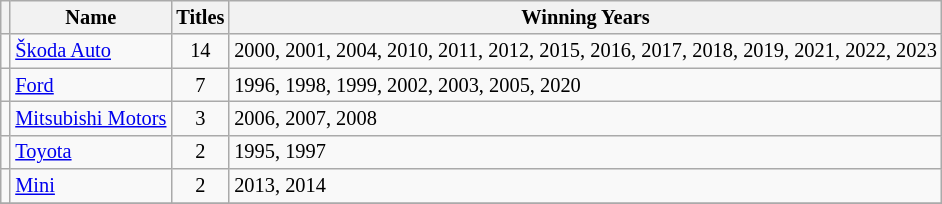<table class="wikitable" style="font-size: 85%">
<tr>
<th></th>
<th>Name</th>
<th>Titles</th>
<th>Winning Years</th>
</tr>
<tr>
<td></td>
<td><a href='#'>Škoda Auto</a></td>
<td style="text-align:center;">14</td>
<td>2000, 2001, 2004, 2010, 2011, 2012, 2015, 2016, 2017, 2018, 2019, 2021, 2022, 2023</td>
</tr>
<tr>
<td></td>
<td><a href='#'>Ford</a></td>
<td style="text-align:center;">7</td>
<td>1996, 1998, 1999, 2002, 2003, 2005, 2020</td>
</tr>
<tr>
<td></td>
<td><a href='#'>Mitsubishi Motors</a></td>
<td style="text-align:center;">3</td>
<td>2006, 2007, 2008</td>
</tr>
<tr>
<td></td>
<td><a href='#'>Toyota</a></td>
<td style="text-align:center;">2</td>
<td>1995, 1997</td>
</tr>
<tr>
<td></td>
<td><a href='#'>Mini</a></td>
<td style="text-align:center;">2</td>
<td>2013, 2014</td>
</tr>
<tr>
</tr>
</table>
